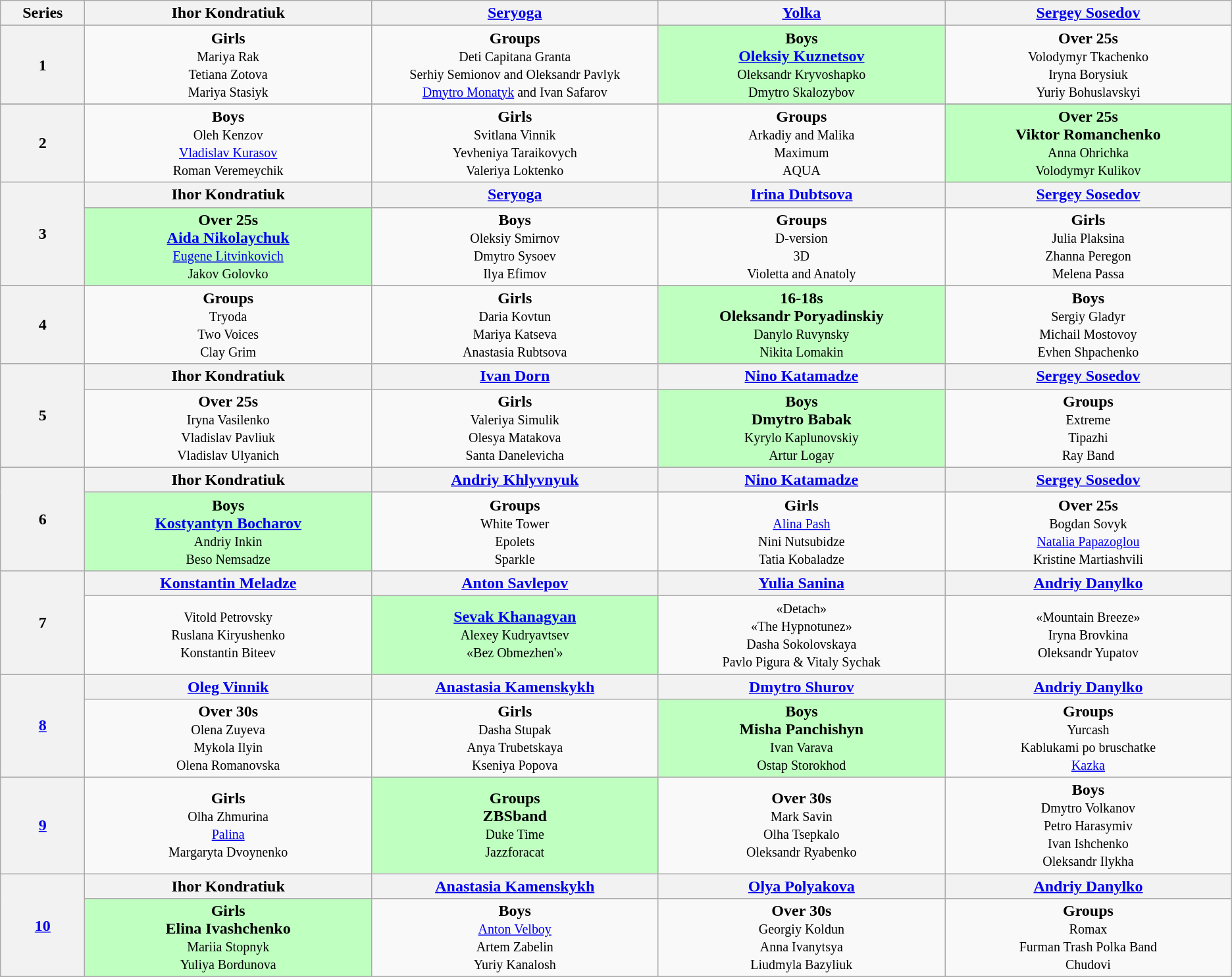<table class="wikitable" style="text-align:center">
<tr>
<th style="width:2%;" scope="col">Series</th>
<th style="width:17%;" scope="col">Ihor Kondratiuk</th>
<th style="width:17%;" scope="col"><a href='#'>Seryoga</a></th>
<th style="width:17%;" scope="col"><a href='#'>Yolka</a></th>
<th style="width:17%;" scope="col"><a href='#'>Sergey Sosedov</a></th>
</tr>
<tr>
<th><strong>1</strong></th>
<td style="text-align:center"><strong>Girls</strong><br><small>Mariya Rak<br>Tetiana Zotova<br>Mariya Stasiyk</small></td>
<td style="text-align:center"><strong>Groups</strong><br><small>Deti Capitana Granta<br>Serhiy Semionov and Oleksandr Pavlyk<br><a href='#'>Dmytro Monatyk</a> and Ivan Safarov</small></td>
<td style="background:#BFFFC0; text-align:center"><strong>Boys</strong><br><strong><a href='#'>Oleksiy Kuznetsov</a></strong><br><small>Oleksandr Kryvoshapko<br>Dmytro Skalozybov</small></td>
<td style="text-align:center"><strong>Over 25s</strong><br><small>Volodymyr Tkachenko<br>Iryna Borysiuk<br>Yuriy Bohuslavskyi</small></td>
</tr>
<tr align="center">
</tr>
<tr align="center">
<th><strong>2</strong></th>
<td style="text-align:center"><strong>Boys</strong><br><small>Oleh Kenzov<br><a href='#'>Vladislav Kurasov</a><br>Roman Veremeychik</small></td>
<td style="text-align:center"><strong>Girls</strong><br><small>Svitlana Vinnik<br>Yevheniya Taraikovych<br>Valeriya Loktenko</small></td>
<td style="text-align:center"><strong>Groups</strong><br><small>Arkadiy and Malika<br>Maximum<br>AQUA</small></td>
<td style="background:#BFFFC0; text-align:center"><strong>Over 25s</strong><br><strong>Viktor Romanchenko</strong><br><small>Anna Ohrichka<br>Volodymyr Kulikov</small></td>
</tr>
<tr align="center">
<th rowspan="2" style="width:5%;"><strong>3</strong></th>
<th width=10%>Ihor Kondratiuk</th>
<th width=10%><a href='#'>Seryoga</a></th>
<th width=10%><a href='#'>Irina Dubtsova</a></th>
<th width=10%><a href='#'>Sergey Sosedov</a></th>
</tr>
<tr align="center">
<td style="background:#BFFFC0; text-align:center"><strong>Over 25s</strong><br><strong><a href='#'>Aida Nikolaychuk</a></strong><br><small><a href='#'>Eugene Litvinkovich</a><br>Jakov Golovko</small></td>
<td style="text-align:center"><strong>Boys</strong><br><small>Oleksiy Smirnov<br>Dmytro Sysoev<br>Ilya Efimov</small></td>
<td style="text-align:center"><strong>Groups</strong><br><small>D-version<br>3D<br>Violetta and Anatoly</small></td>
<td style="text-align:center"><strong>Girls</strong><br><small>Julia Plaksina<br>Zhanna Peregon<br>Melena Passa</small></td>
</tr>
<tr align="center">
</tr>
<tr align="center">
<th><strong>4</strong></th>
<td style="text-align:center"><strong>Groups</strong><br><small>Tryoda<br>Two Voices<br>Clay Grim</small></td>
<td style="text-align:center"><strong>Girls</strong><small><br>Daria Kovtun<br>Mariya Katseva<br>Anastasia Rubtsova</small></td>
<td style="background:#BFFFC0; text-align:center"><strong>16-18s</strong><br><strong>Oleksandr Poryadinskiy</strong><br><small>Danylo Ruvynsky<br>Nikita Lomakin</small></td>
<td style="text-align:center"><strong>Boys</strong><br><small>Sergiy Gladyr<br>Michail Mostovoy<br>Evhen Shpachenko</small></td>
</tr>
<tr align="center">
<th rowspan="2" style="width:5%;"><strong>5</strong></th>
<th width=10%>Ihor Kondratiuk</th>
<th width=10%><a href='#'>Ivan Dorn</a></th>
<th width=10%><a href='#'>Nino Katamadze</a></th>
<th width=10%><a href='#'>Sergey Sosedov</a></th>
</tr>
<tr align="center">
<td style="text-align:center"><strong>Over 25s</strong><br><small>Iryna Vasilenko<br>Vladislav Pavliuk<br>Vladislav Ulyanich</small></td>
<td style="text-align:center"><strong>Girls</strong><br><small>Valeriya Simulik<br>Olesya Matakova<br>Santa Danelevicha</small></td>
<td style="background:#BFFFC0; text-align:center"><strong>Boys</strong><br><strong>Dmytro Babak</strong><br><small>Kyrylo Kaplunovskiy<br>Artur Logay</small></td>
<td style="text-align:center"><strong>Groups</strong><br><small>Extreme<br>Tipazhi<br>Ray Band</small></td>
</tr>
<tr align="center">
<th rowspan="2" style="width:5%;"><strong>6</strong></th>
<th width=10%>Ihor Kondratiuk</th>
<th width=10%><a href='#'>Andriy Khlyvnyuk</a></th>
<th width=10%><a href='#'>Nino Katamadze</a></th>
<th width=10%><a href='#'>Sergey Sosedov</a></th>
</tr>
<tr align="center">
<td style="background:#BFFFC0; text-align:center"><strong>Boys</strong><br><strong><a href='#'>Kostyantyn Bocharov</a></strong><br><small>Andriy Inkin<br>Beso Nemsadze</small></td>
<td style="text-align:center"><strong>Groups</strong><br><small>White Tower<br>Epolets<br>Sparkle</small></td>
<td style="text-align:center"><strong>Girls</strong><br><small><a href='#'>Alina Pash</a><br>Nini Nutsubidze<br>Tatia Kobaladze</small></td>
<td style="text-align:center"><strong>Over 25s</strong><br><small>Bogdan Sovyk<br><a href='#'>Natalia Papazoglou</a><br>Kristine Martiashvili</small></td>
</tr>
<tr align="center">
<th rowspan="2" style="width:5%;"><strong>7</strong></th>
<th width=10%><a href='#'>Konstantin Meladze</a></th>
<th width=10%><a href='#'>Anton Savlepov</a></th>
<th width=10%><a href='#'>Yulia Sanina</a></th>
<th width=10%><a href='#'>Andriy Danylko</a></th>
</tr>
<tr align="center">
<td style="text-align:center"><small>Vitold Petrovsky<br>Ruslana Kiryushenko<br>Konstantin Biteev</small></td>
<td style="background:#BFFFC0; text-align:center"><strong><a href='#'>Sevak Khanagyan</a></strong><br><small>Alexey Kudryavtsev<br>«Bez Obmezhen'»</small></td>
<td style="text-align:center"><small>«Detach»<br>«The Hypnotunez»<br>Dasha Sokolovskaya<br>Pavlo Pigura & Vitaly Sychak</small></td>
<td style="text-align:center"><small>«Mountain Breeze»<br>Iryna Brovkina<br>Oleksandr Yupatov</small></td>
</tr>
<tr align="center">
<th rowspan="2" style="width:5%;"><strong><a href='#'>8</a></strong></th>
<th width=10%><a href='#'>Oleg Vinnik</a></th>
<th width=10%><a href='#'>Anastasia Kamenskykh</a></th>
<th width=10%><a href='#'>Dmytro Shurov</a></th>
<th width=10%><a href='#'>Andriy Danylko</a></th>
</tr>
<tr align="center">
<td style="text-align:center"><strong>Over 30s</strong><br><small>Olena Zuyeva<br>Mykola Ilyin<br>Olena Romanovska</small></td>
<td style="text-align:center"><strong>Girls</strong><br><small>Dasha Stupak<br>Anya Trubetskaya<br>Kseniya Popova</small></td>
<td style="background:#BFFFC0; text-align:center"><strong>Boys</strong><br><strong>Misha Panchishyn</strong><br><small>Ivan Varava<br>Ostap Storokhod</small></td>
<td style="text-align:center"><strong>Groups</strong><br><small>Yurcash<br>Kablukami po bruschatke<br><a href='#'>Kazka</a></small></td>
</tr>
<tr align="center">
<th><strong><a href='#'>9</a></strong></th>
<td style="text-align:center"><strong>Girls</strong><br><small>Olha Zhmurina<br><a href='#'>Palina</a><br>Margaryta Dvoynenko</small></td>
<td style="background:#BFFFC0; text-align:center"><strong>Groups</strong><br><strong>ZBSband</strong><small><br>Duke Time<br>Jazzforacat</small></td>
<td style="text-align:center"><strong>Over 30s</strong><br><small>Mark Savin<br>Olha Tsepkalo<br>Oleksandr Ryabenko</small></td>
<td style="text-align:center"><strong>Boys</strong><small><br>Dmytro Volkanov<br>Petro Harasymiv<br>Ivan Ishchenko<br>Oleksandr Ilykha</small></td>
</tr>
<tr align="center">
<th rowspan="2" style="width:5%;"><strong><a href='#'>10</a></strong></th>
<th width=10%>Ihor Kondratiuk</th>
<th width=10%><a href='#'>Anastasia Kamenskykh</a></th>
<th width=10%><a href='#'>Olya Polyakova</a></th>
<th width=10%><a href='#'>Andriy Danylko</a></th>
</tr>
<tr align="center">
<td style="background:#BFFFC0; style="text-align:center"><strong>Girls</strong><br><strong>Elina Ivashchenko</strong><br><small>Mariia Stopnyk<br>Yuliya Bordunova</small></td>
<td style="text-align:center"><strong>Boys</strong><br><small><a href='#'>Anton Velboy</a><br>Artem Zabelin<br>Yuriy Kanalosh</small></td>
<td style="text-align:center"><strong>Over 30s</strong><br><small>Georgiy Koldun<br>Anna Ivanytsya<br>Liudmyla Bazyliuk</small></td>
<td style="text-align:center"><strong>Groups</strong><br><small>Romax<br>Furman Trash Polka Band<br>Chudovi</small></td>
</tr>
</table>
